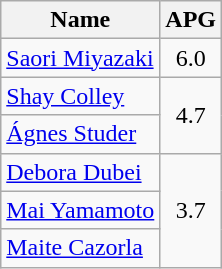<table class=wikitable>
<tr>
<th>Name</th>
<th>APG</th>
</tr>
<tr>
<td> <a href='#'>Saori Miyazaki</a></td>
<td align=center>6.0</td>
</tr>
<tr>
<td> <a href='#'>Shay Colley</a></td>
<td align=center rowspan=2>4.7</td>
</tr>
<tr>
<td> <a href='#'>Ágnes Studer</a></td>
</tr>
<tr>
<td> <a href='#'>Debora Dubei</a></td>
<td align=center rowspan=3>3.7</td>
</tr>
<tr>
<td> <a href='#'>Mai Yamamoto</a></td>
</tr>
<tr>
<td> <a href='#'>Maite Cazorla</a></td>
</tr>
</table>
